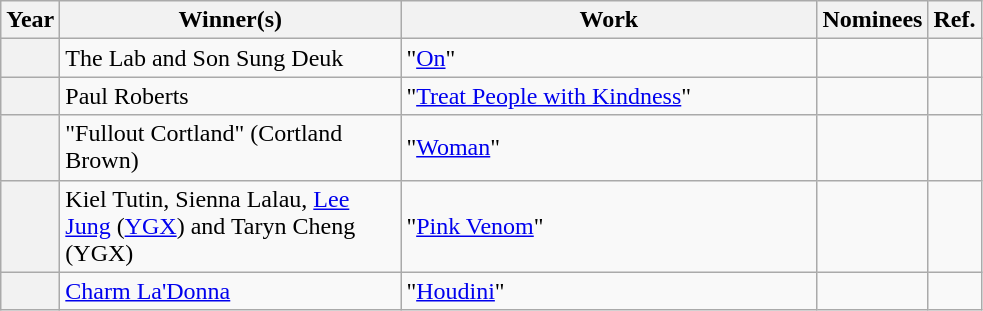<table class="wikitable sortable">
<tr>
<th scope="col" style="width:5px;">Year</th>
<th scope="col" style="width:220px;">Winner(s)</th>
<th scope="col" style="width:270px;">Work</th>
<th scope="col" class="unsortable">Nominees</th>
<th scope="col" class="unsortable">Ref.</th>
</tr>
<tr>
<th scope="row"></th>
<td>The Lab and Son Sung Deuk</td>
<td>"<a href='#'>On</a>" </td>
<td></td>
<td align="center"></td>
</tr>
<tr>
<th scope="row"></th>
<td>Paul Roberts</td>
<td>"<a href='#'>Treat People with Kindness</a>" </td>
<td></td>
<td align="center"></td>
</tr>
<tr>
<th scope="row"></th>
<td>"Fullout Cortland" (Cortland Brown)</td>
<td>"<a href='#'>Woman</a>" </td>
<td></td>
<td align="center"></td>
</tr>
<tr>
<th scope="row"></th>
<td>Kiel Tutin, Sienna Lalau, <a href='#'>Lee Jung</a> (<a href='#'>YGX</a>) and Taryn Cheng (YGX)</td>
<td>"<a href='#'>Pink Venom</a>" </td>
<td></td>
<td align="center"></td>
</tr>
<tr>
<th scope="row"></th>
<td><a href='#'>Charm La'Donna</a></td>
<td>"<a href='#'>Houdini</a>" </td>
<td></td>
<td align="center"></td>
</tr>
</table>
